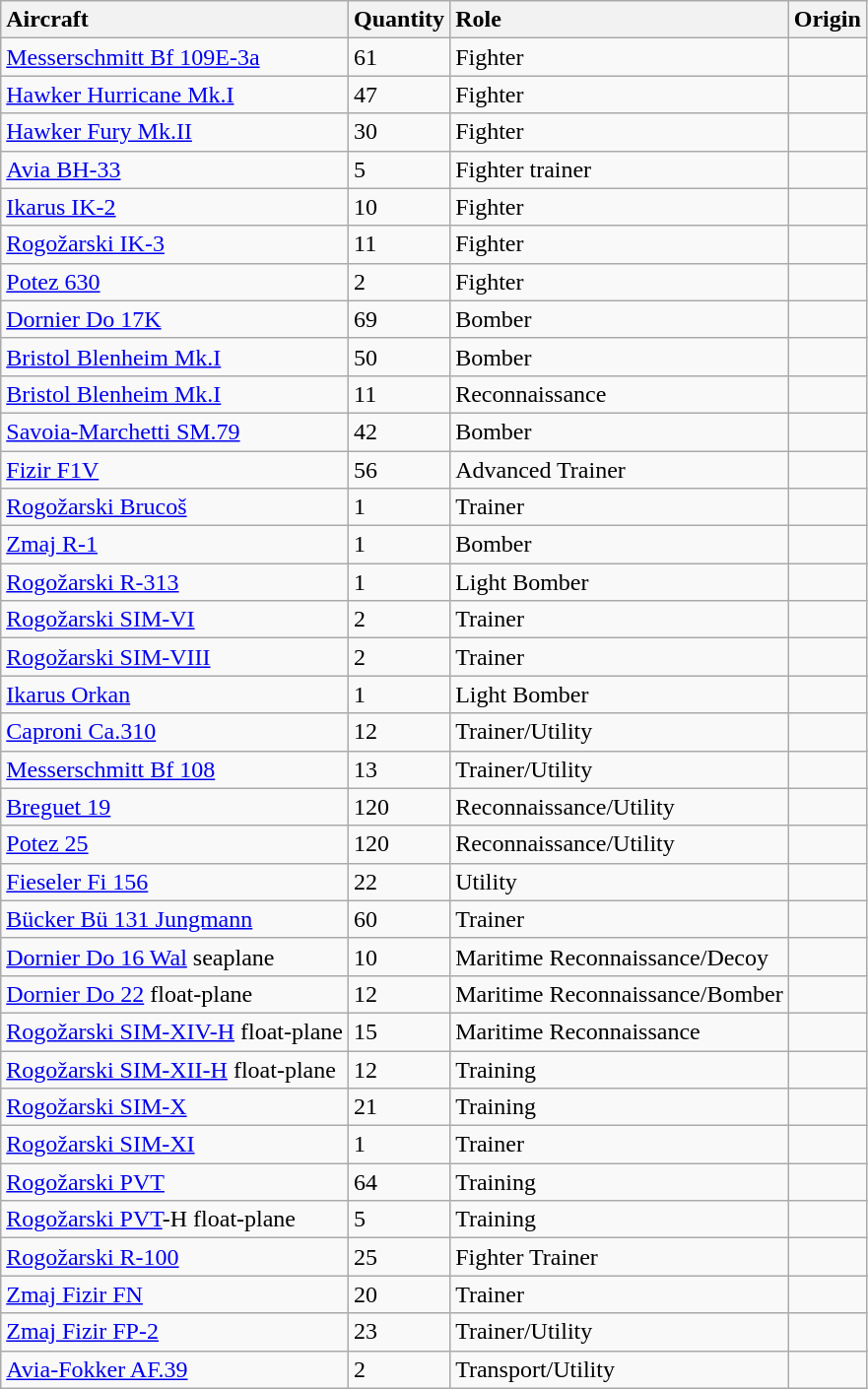<table class="wikitable sortable">
<tr>
<th style="text-align: left;">Aircraft</th>
<th style="text-align: left;">Quantity</th>
<th style="text-align: left;">Role</th>
<th style="text-align: left;">Origin</th>
</tr>
<tr>
<td><a href='#'>Messerschmitt Bf 109E-3a</a></td>
<td>61</td>
<td>Fighter</td>
<td></td>
</tr>
<tr>
<td><a href='#'>Hawker Hurricane Mk.I</a></td>
<td>47</td>
<td>Fighter</td>
<td></td>
</tr>
<tr>
<td><a href='#'>Hawker Fury Mk.II</a></td>
<td>30</td>
<td>Fighter</td>
<td></td>
</tr>
<tr>
<td><a href='#'>Avia BH-33</a></td>
<td>5</td>
<td>Fighter trainer</td>
<td></td>
</tr>
<tr>
<td><a href='#'>Ikarus IK-2</a></td>
<td>10</td>
<td>Fighter</td>
<td></td>
</tr>
<tr>
<td><a href='#'>Rogožarski IK-3</a></td>
<td>11</td>
<td>Fighter</td>
<td></td>
</tr>
<tr>
<td><a href='#'>Potez 630</a></td>
<td>2</td>
<td>Fighter</td>
<td></td>
</tr>
<tr>
<td><a href='#'>Dornier Do 17K</a></td>
<td>69</td>
<td>Bomber</td>
<td></td>
</tr>
<tr>
<td><a href='#'>Bristol Blenheim Mk.I</a></td>
<td>50</td>
<td>Bomber</td>
<td></td>
</tr>
<tr>
<td><a href='#'>Bristol Blenheim Mk.I</a></td>
<td>11</td>
<td>Reconnaissance</td>
<td></td>
</tr>
<tr>
<td><a href='#'>Savoia-Marchetti SM.79</a></td>
<td>42</td>
<td>Bomber</td>
<td></td>
</tr>
<tr>
<td><a href='#'>Fizir F1V</a></td>
<td>56</td>
<td>Advanced Trainer</td>
<td></td>
</tr>
<tr>
<td><a href='#'>Rogožarski Brucoš</a></td>
<td>1</td>
<td>Trainer</td>
<td></td>
</tr>
<tr>
<td><a href='#'>Zmaj R-1</a></td>
<td>1</td>
<td>Bomber</td>
<td></td>
</tr>
<tr>
<td><a href='#'>Rogožarski R-313</a></td>
<td>1</td>
<td>Light Bomber</td>
<td></td>
</tr>
<tr>
<td><a href='#'>Rogožarski SIM-VI</a></td>
<td>2</td>
<td>Trainer</td>
<td></td>
</tr>
<tr>
<td><a href='#'>Rogožarski SIM-VIII</a></td>
<td>2</td>
<td>Trainer</td>
<td></td>
</tr>
<tr>
<td><a href='#'>Ikarus Orkan</a></td>
<td>1</td>
<td>Light Bomber</td>
<td></td>
</tr>
<tr>
<td><a href='#'>Caproni Ca.310</a></td>
<td>12</td>
<td>Trainer/Utility</td>
<td></td>
</tr>
<tr>
<td><a href='#'>Messerschmitt Bf 108</a></td>
<td>13</td>
<td>Trainer/Utility</td>
<td></td>
</tr>
<tr>
<td><a href='#'>Breguet 19</a></td>
<td>120</td>
<td>Reconnaissance/Utility</td>
<td></td>
</tr>
<tr>
<td><a href='#'>Potez 25</a></td>
<td>120</td>
<td>Reconnaissance/Utility</td>
<td></td>
</tr>
<tr>
<td><a href='#'>Fieseler Fi 156</a></td>
<td>22</td>
<td>Utility</td>
<td></td>
</tr>
<tr>
<td><a href='#'>Bücker Bü 131 Jungmann</a></td>
<td>60</td>
<td>Trainer</td>
<td></td>
</tr>
<tr>
<td><a href='#'>Dornier Do 16 Wal</a> seaplane</td>
<td>10</td>
<td>Maritime Reconnaissance/Decoy</td>
<td></td>
</tr>
<tr>
<td><a href='#'>Dornier Do 22</a> float-plane</td>
<td>12</td>
<td>Maritime Reconnaissance/Bomber</td>
<td></td>
</tr>
<tr>
<td><a href='#'>Rogožarski SIM-XIV-H</a> float-plane</td>
<td>15</td>
<td>Maritime Reconnaissance</td>
<td></td>
</tr>
<tr>
<td><a href='#'>Rogožarski SIM-XII-H</a> float-plane</td>
<td>12</td>
<td>Training</td>
<td></td>
</tr>
<tr>
<td><a href='#'>Rogožarski SIM-X</a></td>
<td>21</td>
<td>Training</td>
<td></td>
</tr>
<tr>
<td><a href='#'>Rogožarski SIM-XI</a></td>
<td>1</td>
<td>Trainer</td>
<td></td>
</tr>
<tr>
<td><a href='#'>Rogožarski PVT</a></td>
<td>64</td>
<td>Training</td>
<td></td>
</tr>
<tr>
<td><a href='#'>Rogožarski PVT</a>-H float-plane</td>
<td>5</td>
<td>Training</td>
<td></td>
</tr>
<tr>
<td><a href='#'>Rogožarski R-100</a></td>
<td>25</td>
<td>Fighter Trainer</td>
<td></td>
</tr>
<tr>
<td><a href='#'>Zmaj Fizir FN</a></td>
<td>20</td>
<td>Trainer</td>
<td></td>
</tr>
<tr>
<td><a href='#'>Zmaj Fizir FP-2</a></td>
<td>23</td>
<td>Trainer/Utility</td>
<td></td>
</tr>
<tr>
<td><a href='#'>Avia-Fokker AF.39</a></td>
<td>2</td>
<td>Transport/Utility</td>
<td></td>
</tr>
</table>
